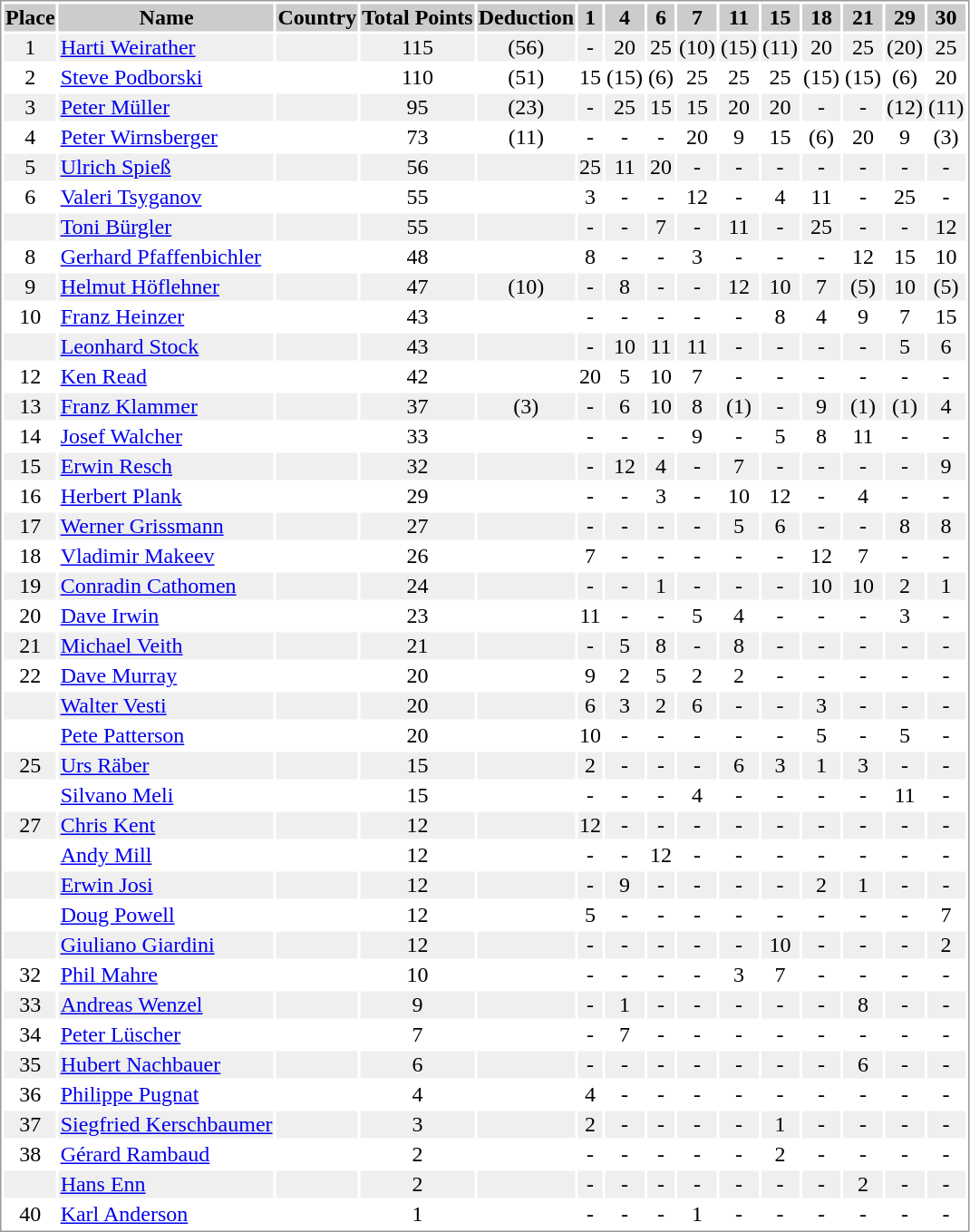<table border="0" style="border: 1px solid #999; background-color:#FFFFFF; text-align:center">
<tr align="center" bgcolor="#CCCCCC">
<th>Place</th>
<th>Name</th>
<th>Country</th>
<th>Total Points</th>
<th>Deduction</th>
<th>1</th>
<th>4</th>
<th>6</th>
<th>7</th>
<th>11</th>
<th>15</th>
<th>18</th>
<th>21</th>
<th>29</th>
<th>30</th>
</tr>
<tr bgcolor="#EFEFEF">
<td>1</td>
<td align="left"><a href='#'>Harti Weirather</a></td>
<td align="left"></td>
<td>115</td>
<td>(56)</td>
<td>-</td>
<td>20</td>
<td>25</td>
<td>(10)</td>
<td>(15)</td>
<td>(11)</td>
<td>20</td>
<td>25</td>
<td>(20)</td>
<td>25</td>
</tr>
<tr>
<td>2</td>
<td align="left"><a href='#'>Steve Podborski</a></td>
<td align="left"></td>
<td>110</td>
<td>(51)</td>
<td>15</td>
<td>(15)</td>
<td>(6)</td>
<td>25</td>
<td>25</td>
<td>25</td>
<td>(15)</td>
<td>(15)</td>
<td>(6)</td>
<td>20</td>
</tr>
<tr bgcolor="#EFEFEF">
<td>3</td>
<td align="left"><a href='#'>Peter Müller</a></td>
<td align="left"></td>
<td>95</td>
<td>(23)</td>
<td>-</td>
<td>25</td>
<td>15</td>
<td>15</td>
<td>20</td>
<td>20</td>
<td>-</td>
<td>-</td>
<td>(12)</td>
<td>(11)</td>
</tr>
<tr>
<td>4</td>
<td align="left"><a href='#'>Peter Wirnsberger</a></td>
<td align="left"></td>
<td>73</td>
<td>(11)</td>
<td>-</td>
<td>-</td>
<td>-</td>
<td>20</td>
<td>9</td>
<td>15</td>
<td>(6)</td>
<td>20</td>
<td>9</td>
<td>(3)</td>
</tr>
<tr bgcolor="#EFEFEF">
<td>5</td>
<td align="left"><a href='#'>Ulrich Spieß</a></td>
<td align="left"></td>
<td>56</td>
<td></td>
<td>25</td>
<td>11</td>
<td>20</td>
<td>-</td>
<td>-</td>
<td>-</td>
<td>-</td>
<td>-</td>
<td>-</td>
<td>-</td>
</tr>
<tr>
<td>6</td>
<td align="left"><a href='#'>Valeri Tsyganov</a></td>
<td align="left"></td>
<td>55</td>
<td></td>
<td>3</td>
<td>-</td>
<td>-</td>
<td>12</td>
<td>-</td>
<td>4</td>
<td>11</td>
<td>-</td>
<td>25</td>
<td>-</td>
</tr>
<tr bgcolor="#EFEFEF">
<td></td>
<td align="left"><a href='#'>Toni Bürgler</a></td>
<td align="left"></td>
<td>55</td>
<td></td>
<td>-</td>
<td>-</td>
<td>7</td>
<td>-</td>
<td>11</td>
<td>-</td>
<td>25</td>
<td>-</td>
<td>-</td>
<td>12</td>
</tr>
<tr>
<td>8</td>
<td align="left"><a href='#'>Gerhard Pfaffenbichler</a></td>
<td align="left"></td>
<td>48</td>
<td></td>
<td>8</td>
<td>-</td>
<td>-</td>
<td>3</td>
<td>-</td>
<td>-</td>
<td>-</td>
<td>12</td>
<td>15</td>
<td>10</td>
</tr>
<tr bgcolor="#EFEFEF">
<td>9</td>
<td align="left"><a href='#'>Helmut Höflehner</a></td>
<td align="left"></td>
<td>47</td>
<td>(10)</td>
<td>-</td>
<td>8</td>
<td>-</td>
<td>-</td>
<td>12</td>
<td>10</td>
<td>7</td>
<td>(5)</td>
<td>10</td>
<td>(5)</td>
</tr>
<tr>
<td>10</td>
<td align="left"><a href='#'>Franz Heinzer</a></td>
<td align="left"></td>
<td>43</td>
<td></td>
<td>-</td>
<td>-</td>
<td>-</td>
<td>-</td>
<td>-</td>
<td>8</td>
<td>4</td>
<td>9</td>
<td>7</td>
<td>15</td>
</tr>
<tr bgcolor="#EFEFEF">
<td></td>
<td align="left"><a href='#'>Leonhard Stock</a></td>
<td align="left"></td>
<td>43</td>
<td></td>
<td>-</td>
<td>10</td>
<td>11</td>
<td>11</td>
<td>-</td>
<td>-</td>
<td>-</td>
<td>-</td>
<td>5</td>
<td>6</td>
</tr>
<tr>
<td>12</td>
<td align="left"><a href='#'>Ken Read</a></td>
<td align="left"></td>
<td>42</td>
<td></td>
<td>20</td>
<td>5</td>
<td>10</td>
<td>7</td>
<td>-</td>
<td>-</td>
<td>-</td>
<td>-</td>
<td>-</td>
<td>-</td>
</tr>
<tr bgcolor="#EFEFEF">
<td>13</td>
<td align="left"><a href='#'>Franz Klammer</a></td>
<td align="left"></td>
<td>37</td>
<td>(3)</td>
<td>-</td>
<td>6</td>
<td>10</td>
<td>8</td>
<td>(1)</td>
<td>-</td>
<td>9</td>
<td>(1)</td>
<td>(1)</td>
<td>4</td>
</tr>
<tr>
<td>14</td>
<td align="left"><a href='#'>Josef Walcher</a></td>
<td align="left"></td>
<td>33</td>
<td></td>
<td>-</td>
<td>-</td>
<td>-</td>
<td>9</td>
<td>-</td>
<td>5</td>
<td>8</td>
<td>11</td>
<td>-</td>
<td>-</td>
</tr>
<tr bgcolor="#EFEFEF">
<td>15</td>
<td align="left"><a href='#'>Erwin Resch</a></td>
<td align="left"></td>
<td>32</td>
<td></td>
<td>-</td>
<td>12</td>
<td>4</td>
<td>-</td>
<td>7</td>
<td>-</td>
<td>-</td>
<td>-</td>
<td>-</td>
<td>9</td>
</tr>
<tr>
<td>16</td>
<td align="left"><a href='#'>Herbert Plank</a></td>
<td align="left"></td>
<td>29</td>
<td></td>
<td>-</td>
<td>-</td>
<td>3</td>
<td>-</td>
<td>10</td>
<td>12</td>
<td>-</td>
<td>4</td>
<td>-</td>
<td>-</td>
</tr>
<tr bgcolor="#EFEFEF">
<td>17</td>
<td align="left"><a href='#'>Werner Grissmann</a></td>
<td align="left"></td>
<td>27</td>
<td></td>
<td>-</td>
<td>-</td>
<td>-</td>
<td>-</td>
<td>5</td>
<td>6</td>
<td>-</td>
<td>-</td>
<td>8</td>
<td>8</td>
</tr>
<tr>
<td>18</td>
<td align="left"><a href='#'>Vladimir Makeev</a></td>
<td align="left"></td>
<td>26</td>
<td></td>
<td>7</td>
<td>-</td>
<td>-</td>
<td>-</td>
<td>-</td>
<td>-</td>
<td>12</td>
<td>7</td>
<td>-</td>
<td>-</td>
</tr>
<tr bgcolor="#EFEFEF">
<td>19</td>
<td align="left"><a href='#'>Conradin Cathomen</a></td>
<td align="left"></td>
<td>24</td>
<td></td>
<td>-</td>
<td>-</td>
<td>1</td>
<td>-</td>
<td>-</td>
<td>-</td>
<td>10</td>
<td>10</td>
<td>2</td>
<td>1</td>
</tr>
<tr>
<td>20</td>
<td align="left"><a href='#'>Dave Irwin</a></td>
<td align="left"></td>
<td>23</td>
<td></td>
<td>11</td>
<td>-</td>
<td>-</td>
<td>5</td>
<td>4</td>
<td>-</td>
<td>-</td>
<td>-</td>
<td>3</td>
<td>-</td>
</tr>
<tr bgcolor="#EFEFEF">
<td>21</td>
<td align="left"><a href='#'>Michael Veith</a></td>
<td align="left"></td>
<td>21</td>
<td></td>
<td>-</td>
<td>5</td>
<td>8</td>
<td>-</td>
<td>8</td>
<td>-</td>
<td>-</td>
<td>-</td>
<td>-</td>
<td>-</td>
</tr>
<tr>
<td>22</td>
<td align="left"><a href='#'>Dave Murray</a></td>
<td align="left"></td>
<td>20</td>
<td></td>
<td>9</td>
<td>2</td>
<td>5</td>
<td>2</td>
<td>2</td>
<td>-</td>
<td>-</td>
<td>-</td>
<td>-</td>
<td>-</td>
</tr>
<tr bgcolor="#EFEFEF">
<td></td>
<td align="left"><a href='#'>Walter Vesti</a></td>
<td align="left"></td>
<td>20</td>
<td></td>
<td>6</td>
<td>3</td>
<td>2</td>
<td>6</td>
<td>-</td>
<td>-</td>
<td>3</td>
<td>-</td>
<td>-</td>
<td>-</td>
</tr>
<tr>
<td></td>
<td align="left"><a href='#'>Pete Patterson</a></td>
<td align="left"></td>
<td>20</td>
<td></td>
<td>10</td>
<td>-</td>
<td>-</td>
<td>-</td>
<td>-</td>
<td>-</td>
<td>5</td>
<td>-</td>
<td>5</td>
<td>-</td>
</tr>
<tr bgcolor="#EFEFEF">
<td>25</td>
<td align="left"><a href='#'>Urs Räber</a></td>
<td align="left"></td>
<td>15</td>
<td></td>
<td>2</td>
<td>-</td>
<td>-</td>
<td>-</td>
<td>6</td>
<td>3</td>
<td>1</td>
<td>3</td>
<td>-</td>
<td>-</td>
</tr>
<tr>
<td></td>
<td align="left"><a href='#'>Silvano Meli</a></td>
<td align="left"></td>
<td>15</td>
<td></td>
<td>-</td>
<td>-</td>
<td>-</td>
<td>4</td>
<td>-</td>
<td>-</td>
<td>-</td>
<td>-</td>
<td>11</td>
<td>-</td>
</tr>
<tr bgcolor="#EFEFEF">
<td>27</td>
<td align="left"><a href='#'>Chris Kent</a></td>
<td align="left"></td>
<td>12</td>
<td></td>
<td>12</td>
<td>-</td>
<td>-</td>
<td>-</td>
<td>-</td>
<td>-</td>
<td>-</td>
<td>-</td>
<td>-</td>
<td>-</td>
</tr>
<tr>
<td></td>
<td align="left"><a href='#'>Andy Mill</a></td>
<td align="left"></td>
<td>12</td>
<td></td>
<td>-</td>
<td>-</td>
<td>12</td>
<td>-</td>
<td>-</td>
<td>-</td>
<td>-</td>
<td>-</td>
<td>-</td>
<td>-</td>
</tr>
<tr bgcolor="#EFEFEF">
<td></td>
<td align="left"><a href='#'>Erwin Josi</a></td>
<td align="left"></td>
<td>12</td>
<td></td>
<td>-</td>
<td>9</td>
<td>-</td>
<td>-</td>
<td>-</td>
<td>-</td>
<td>2</td>
<td>1</td>
<td>-</td>
<td>-</td>
</tr>
<tr>
<td></td>
<td align="left"><a href='#'>Doug Powell</a></td>
<td align="left"></td>
<td>12</td>
<td></td>
<td>5</td>
<td>-</td>
<td>-</td>
<td>-</td>
<td>-</td>
<td>-</td>
<td>-</td>
<td>-</td>
<td>-</td>
<td>7</td>
</tr>
<tr bgcolor="#EFEFEF">
<td></td>
<td align="left"><a href='#'>Giuliano Giardini</a></td>
<td align="left"></td>
<td>12</td>
<td></td>
<td>-</td>
<td>-</td>
<td>-</td>
<td>-</td>
<td>-</td>
<td>10</td>
<td>-</td>
<td>-</td>
<td>-</td>
<td>2</td>
</tr>
<tr>
<td>32</td>
<td align="left"><a href='#'>Phil Mahre</a></td>
<td align="left"></td>
<td>10</td>
<td></td>
<td>-</td>
<td>-</td>
<td>-</td>
<td>-</td>
<td>3</td>
<td>7</td>
<td>-</td>
<td>-</td>
<td>-</td>
<td>-</td>
</tr>
<tr bgcolor="#EFEFEF">
<td>33</td>
<td align="left"><a href='#'>Andreas Wenzel</a></td>
<td align="left"></td>
<td>9</td>
<td></td>
<td>-</td>
<td>1</td>
<td>-</td>
<td>-</td>
<td>-</td>
<td>-</td>
<td>-</td>
<td>8</td>
<td>-</td>
<td>-</td>
</tr>
<tr>
<td>34</td>
<td align="left"><a href='#'>Peter Lüscher</a></td>
<td align="left"></td>
<td>7</td>
<td></td>
<td>-</td>
<td>7</td>
<td>-</td>
<td>-</td>
<td>-</td>
<td>-</td>
<td>-</td>
<td>-</td>
<td>-</td>
<td>-</td>
</tr>
<tr bgcolor="#EFEFEF">
<td>35</td>
<td align="left"><a href='#'>Hubert Nachbauer</a></td>
<td align="left"></td>
<td>6</td>
<td></td>
<td>-</td>
<td>-</td>
<td>-</td>
<td>-</td>
<td>-</td>
<td>-</td>
<td>-</td>
<td>6</td>
<td>-</td>
<td>-</td>
</tr>
<tr>
<td>36</td>
<td align="left"><a href='#'>Philippe Pugnat</a></td>
<td align="left"></td>
<td>4</td>
<td></td>
<td>4</td>
<td>-</td>
<td>-</td>
<td>-</td>
<td>-</td>
<td>-</td>
<td>-</td>
<td>-</td>
<td>-</td>
<td>-</td>
</tr>
<tr bgcolor="#EFEFEF">
<td>37</td>
<td align="left"><a href='#'>Siegfried Kerschbaumer</a></td>
<td align="left"></td>
<td>3</td>
<td></td>
<td>2</td>
<td>-</td>
<td>-</td>
<td>-</td>
<td>-</td>
<td>1</td>
<td>-</td>
<td>-</td>
<td>-</td>
<td>-</td>
</tr>
<tr>
<td>38</td>
<td align="left"><a href='#'>Gérard Rambaud</a></td>
<td align="left"></td>
<td>2</td>
<td></td>
<td>-</td>
<td>-</td>
<td>-</td>
<td>-</td>
<td>-</td>
<td>2</td>
<td>-</td>
<td>-</td>
<td>-</td>
<td>-</td>
</tr>
<tr bgcolor="#EFEFEF">
<td></td>
<td align="left"><a href='#'>Hans Enn</a></td>
<td align="left"></td>
<td>2</td>
<td></td>
<td>-</td>
<td>-</td>
<td>-</td>
<td>-</td>
<td>-</td>
<td>-</td>
<td>-</td>
<td>2</td>
<td>-</td>
<td>-</td>
</tr>
<tr>
<td>40</td>
<td align="left"><a href='#'>Karl Anderson</a></td>
<td align="left"></td>
<td>1</td>
<td></td>
<td>-</td>
<td>-</td>
<td>-</td>
<td>1</td>
<td>-</td>
<td>-</td>
<td>-</td>
<td>-</td>
<td>-</td>
<td>-</td>
</tr>
</table>
